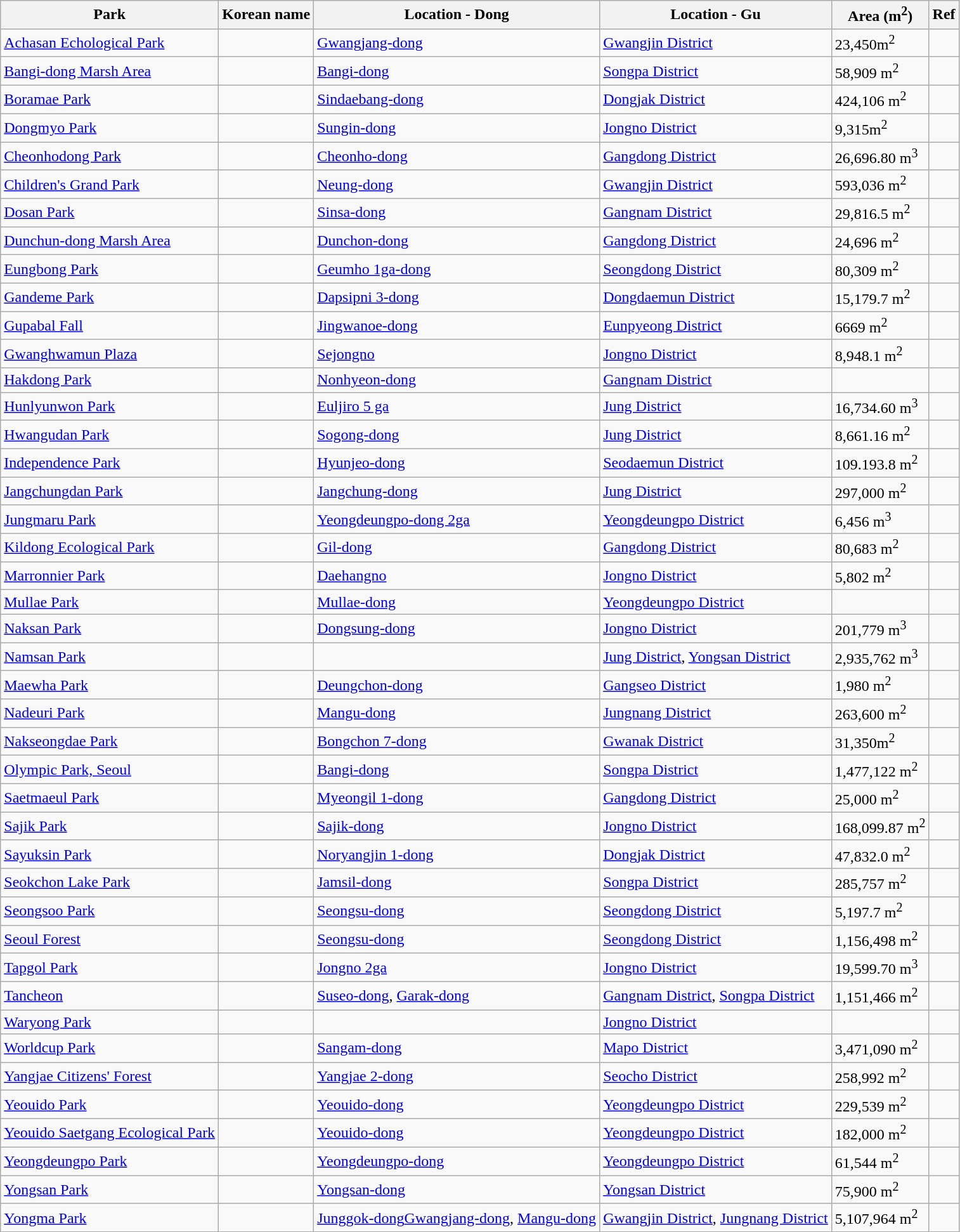<table class="wikitable sortable">
<tr>
<th>Park</th>
<th>Korean name</th>
<th>Location - Dong</th>
<th>Location - Gu</th>
<th>Area (m<sup>2</sup>)</th>
<th>Ref</th>
</tr>
<tr>
<td><a href='#'>Achasan Echological Park</a></td>
<td></td>
<td><a href='#'>Gwangjang-dong</a></td>
<td><a href='#'>Gwangjin District</a></td>
<td>23,450m<sup>2</sup></td>
<td></td>
</tr>
<tr>
<td><a href='#'>Bangi-dong Marsh Area</a></td>
<td></td>
<td><a href='#'>Bangi-dong</a></td>
<td><a href='#'>Songpa District</a></td>
<td>58,909 m<sup>2</sup></td>
<td></td>
</tr>
<tr>
<td><a href='#'>Boramae Park</a></td>
<td></td>
<td><a href='#'>Sindaebang-dong</a></td>
<td><a href='#'>Dongjak District</a></td>
<td>424,106 m<sup>2</sup></td>
<td></td>
</tr>
<tr>
<td><a href='#'>Dongmyo Park</a></td>
<td></td>
<td><a href='#'>Sungin-dong</a></td>
<td><a href='#'>Jongno District</a></td>
<td>9,315m<sup>2</sup></td>
<td></td>
</tr>
<tr>
<td><a href='#'>Cheonhodong Park</a></td>
<td></td>
<td><a href='#'>Cheonho-dong</a></td>
<td><a href='#'>Gangdong District</a></td>
<td>26,696.80 m<sup>3</sup></td>
<td></td>
</tr>
<tr>
<td><a href='#'>Children's Grand Park</a></td>
<td></td>
<td><a href='#'>Neung-dong</a></td>
<td><a href='#'>Gwangjin District</a></td>
<td>593,036 m<sup>2</sup></td>
<td><br></td>
</tr>
<tr>
<td><a href='#'>Dosan Park</a></td>
<td></td>
<td><a href='#'>Sinsa-dong</a></td>
<td><a href='#'>Gangnam District</a></td>
<td>29,816.5 m<sup>2</sup></td>
<td></td>
</tr>
<tr>
<td><a href='#'>Dunchun-dong Marsh Area</a></td>
<td></td>
<td><a href='#'>Dunchon-dong</a></td>
<td><a href='#'>Gangdong District</a></td>
<td>24,696 m<sup>2</sup></td>
<td></td>
</tr>
<tr>
<td><a href='#'>Eungbong Park</a></td>
<td></td>
<td><a href='#'>Geumho 1ga-dong</a></td>
<td><a href='#'>Seongdong District</a></td>
<td>80,309 m<sup>2</sup></td>
<td></td>
</tr>
<tr>
<td><a href='#'>Gandeme Park</a></td>
<td></td>
<td><a href='#'>Dapsipni 3-dong</a></td>
<td><a href='#'>Dongdaemun District</a></td>
<td>15,179.7 m<sup>2</sup></td>
<td><br></td>
</tr>
<tr>
<td><a href='#'>Gupabal Fall</a></td>
<td></td>
<td><a href='#'>Jingwanoe-dong</a></td>
<td><a href='#'>Eunpyeong District</a></td>
<td>6669 m<sup>2</sup></td>
<td></td>
</tr>
<tr>
<td><a href='#'>Gwanghwamun Plaza</a></td>
<td></td>
<td><a href='#'>Sejongno</a></td>
<td><a href='#'>Jongno District</a></td>
<td>8,948.1 m<sup>2</sup></td>
<td></td>
</tr>
<tr>
<td><a href='#'>Hakdong Park</a></td>
<td></td>
<td><a href='#'>Nonhyeon-dong</a></td>
<td><a href='#'>Gangnam District</a></td>
<td></td>
<td></td>
</tr>
<tr>
<td><a href='#'>Hunlyunwon Park</a></td>
<td></td>
<td><a href='#'>Euljiro 5 ga</a></td>
<td><a href='#'>Jung District</a></td>
<td>16,734.60 m<sup>3</sup></td>
<td></td>
</tr>
<tr>
<td><a href='#'>Hwangudan Park</a></td>
<td></td>
<td><a href='#'>Sogong-dong</a></td>
<td><a href='#'>Jung District</a></td>
<td>8,661.16 m<sup>2</sup></td>
<td></td>
</tr>
<tr>
<td><a href='#'>Independence Park</a></td>
<td></td>
<td><a href='#'>Hyunjeo-dong</a></td>
<td><a href='#'>Seodaemun District</a></td>
<td>109.193.8 m<sup>2</sup></td>
<td></td>
</tr>
<tr>
<td><a href='#'>Jangchungdan Park</a></td>
<td></td>
<td><a href='#'>Jangchung-dong</a></td>
<td><a href='#'>Jung District</a></td>
<td>297,000 m<sup>2</sup></td>
<td></td>
</tr>
<tr>
<td><a href='#'>Jungmaru Park</a></td>
<td></td>
<td><a href='#'>Yeongdeungpo-dong 2ga</a></td>
<td><a href='#'>Yeongdeungpo District</a></td>
<td>6,456 m<sup>3</sup></td>
<td></td>
</tr>
<tr>
<td><a href='#'>Kildong Ecological Park</a></td>
<td></td>
<td><a href='#'>Gil-dong</a></td>
<td><a href='#'>Gangdong District</a></td>
<td>80,683 m<sup>2</sup></td>
<td></td>
</tr>
<tr>
<td><a href='#'>Marronnier Park</a></td>
<td></td>
<td><a href='#'>Daehangno</a></td>
<td><a href='#'>Jongno District</a></td>
<td>5,802 m<sup>2</sup></td>
<td></td>
</tr>
<tr>
<td><a href='#'>Mullae Park</a></td>
<td></td>
<td><a href='#'>Mullae-dong</a></td>
<td><a href='#'>Yeongdeungpo District</a></td>
<td></td>
<td></td>
</tr>
<tr>
<td><a href='#'>Naksan Park</a></td>
<td></td>
<td><a href='#'>Dongsung-dong</a></td>
<td><a href='#'>Jongno District</a></td>
<td>201,779 m<sup>3</sup></td>
<td></td>
</tr>
<tr>
<td><a href='#'>Namsan Park</a></td>
<td></td>
<td></td>
<td><a href='#'>Jung District</a>, <a href='#'>Yongsan District</a></td>
<td>2,935,762 m<sup>3</sup></td>
<td><br></td>
</tr>
<tr>
<td><a href='#'>Maewha Park</a></td>
<td></td>
<td><a href='#'>Deungchon-dong</a></td>
<td><a href='#'>Gangseo District</a></td>
<td>1,980 m<sup>2</sup></td>
<td></td>
</tr>
<tr>
<td><a href='#'>Nadeuri Park</a></td>
<td></td>
<td><a href='#'>Mangu-dong</a></td>
<td><a href='#'>Jungnang District</a></td>
<td>263,600 m<sup>2</sup></td>
<td></td>
</tr>
<tr>
<td><a href='#'>Nakseongdae Park</a></td>
<td></td>
<td><a href='#'>Bongchon 7-dong</a></td>
<td><a href='#'>Gwanak District</a></td>
<td>31,350m<sup>2</sup></td>
<td></td>
</tr>
<tr>
<td><a href='#'>Olympic Park, Seoul</a></td>
<td></td>
<td><a href='#'>Bangi-dong</a></td>
<td><a href='#'>Songpa District</a></td>
<td>1,477,122 m<sup>2</sup></td>
<td></td>
</tr>
<tr>
<td><a href='#'>Saetmaeul Park</a></td>
<td></td>
<td><a href='#'>Myeongil 1-dong</a></td>
<td><a href='#'>Gangdong District</a></td>
<td>25,000 m<sup>2</sup></td>
<td></td>
</tr>
<tr>
<td><a href='#'>Sajik Park</a></td>
<td></td>
<td><a href='#'>Sajik-dong</a></td>
<td><a href='#'>Jongno District</a></td>
<td>168,099.87 m<sup>2</sup></td>
<td></td>
</tr>
<tr>
<td><a href='#'>Sayuksin Park</a></td>
<td></td>
<td><a href='#'>Noryangjin 1-dong</a></td>
<td><a href='#'>Dongjak District</a></td>
<td>47,832.0 m<sup>2</sup></td>
<td></td>
</tr>
<tr>
<td><a href='#'>Seokchon Lake Park</a></td>
<td></td>
<td><a href='#'>Jamsil-dong</a></td>
<td><a href='#'>Songpa District</a></td>
<td>285,757 m<sup>2</sup></td>
<td></td>
</tr>
<tr>
<td><a href='#'>Seongsoo Park</a></td>
<td></td>
<td><a href='#'>Seongsu-dong</a></td>
<td><a href='#'>Seongdong District</a></td>
<td>5,197.7 m<sup>2</sup></td>
<td></td>
</tr>
<tr>
<td><a href='#'>Seoul Forest</a></td>
<td></td>
<td><a href='#'>Seongsu-dong</a></td>
<td><a href='#'>Seongdong District</a></td>
<td>1,156,498 m<sup>2</sup></td>
<td></td>
</tr>
<tr>
<td><a href='#'>Tapgol Park</a></td>
<td></td>
<td><a href='#'>Jongno 2ga</a></td>
<td><a href='#'>Jongno District</a></td>
<td>19,599.70 m<sup>3</sup></td>
<td></td>
</tr>
<tr>
<td><a href='#'>Tancheon</a></td>
<td></td>
<td><a href='#'>Suseo-dong</a>, <a href='#'>Garak-dong</a></td>
<td><a href='#'>Gangnam District</a>, <a href='#'>Songpa District</a></td>
<td>1,151,466 m<sup>2</sup></td>
<td></td>
</tr>
<tr>
<td><a href='#'>Waryong Park</a></td>
<td></td>
<td></td>
<td><a href='#'>Jongno District</a></td>
<td></td>
<td></td>
</tr>
<tr>
<td><a href='#'>Worldcup Park</a></td>
<td></td>
<td><a href='#'>Sangam-dong</a></td>
<td><a href='#'>Mapo District</a></td>
<td>3,471,090 m<sup>2</sup></td>
<td></td>
</tr>
<tr>
<td><a href='#'>Yangjae Citizens' Forest</a></td>
<td></td>
<td><a href='#'>Yangjae 2-dong</a></td>
<td><a href='#'>Seocho District</a></td>
<td>258,992 m<sup>2</sup></td>
<td></td>
</tr>
<tr>
<td><a href='#'>Yeouido Park</a></td>
<td></td>
<td><a href='#'>Yeouido-dong</a></td>
<td><a href='#'>Yeongdeungpo District</a></td>
<td>229,539 m<sup>2</sup></td>
<td></td>
</tr>
<tr>
<td><a href='#'>Yeouido Saetgang Ecological Park</a></td>
<td></td>
<td><a href='#'>Yeouido-dong</a></td>
<td><a href='#'>Yeongdeungpo District</a></td>
<td>182,000 m<sup>2</sup></td>
<td></td>
</tr>
<tr>
<td><a href='#'>Yeongdeungpo Park</a></td>
<td></td>
<td><a href='#'>Yeongdeungpo-dong</a></td>
<td><a href='#'>Yeongdeungpo District</a></td>
<td>61,544 m<sup>2</sup></td>
<td></td>
</tr>
<tr>
<td><a href='#'>Yongsan Park</a></td>
<td></td>
<td><a href='#'>Yongsan-dong</a></td>
<td><a href='#'>Yongsan District</a></td>
<td>75,900 m<sup>2</sup></td>
<td></td>
</tr>
<tr>
<td><a href='#'>Yongma Park</a></td>
<td></td>
<td><a href='#'>Junggok-dong</a><a href='#'>Gwangjang-dong</a>, <a href='#'>Mangu-dong</a></td>
<td><a href='#'>Gwangjin District</a>, <a href='#'>Jungnang District</a></td>
<td>5,107,964 m<sup>2</sup></td>
<td></td>
</tr>
</table>
